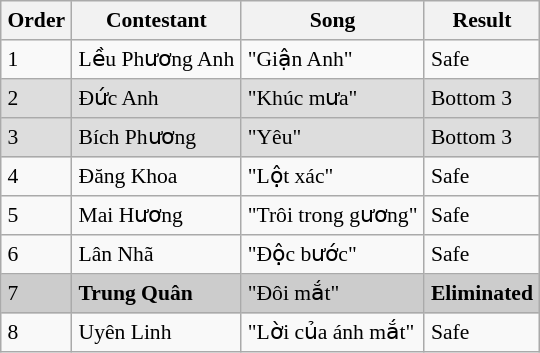<table border="8" cellpadding="4" cellspacing="0" style="margin:  1em 1em 1em 0; background: #f9f9f9; border: 1px #aaa  solid; border-collapse: collapse; font-size: 90%;">
<tr bgcolor="#f2f2f2">
<th>Order</th>
<th>Contestant</th>
<th>Song</th>
<th>Result</th>
</tr>
<tr>
<td>1</td>
<td>Lều Phương Anh</td>
<td>"Giận Anh"</td>
<td>Safe</td>
</tr>
<tr bgcolor="DDDDDD">
<td>2</td>
<td>Đức Anh</td>
<td>"Khúc mưa"</td>
<td>Bottom 3</td>
</tr>
<tr bgcolor="DDDDDD">
<td>3</td>
<td>Bích Phương</td>
<td>"Yêu"</td>
<td>Bottom 3</td>
</tr>
<tr>
<td>4</td>
<td>Đăng Khoa</td>
<td>"Lột xác"</td>
<td>Safe</td>
</tr>
<tr>
<td>5</td>
<td>Mai Hương</td>
<td>"Trôi trong gương"</td>
<td>Safe</td>
</tr>
<tr>
<td>6</td>
<td>Lân Nhã</td>
<td>"Độc bước"</td>
<td>Safe</td>
</tr>
<tr bgcolor="#CCCCCC">
<td>7</td>
<td><strong>Trung Quân</strong></td>
<td>"Đôi mắt"</td>
<td><strong>Eliminated</strong></td>
</tr>
<tr>
<td>8</td>
<td>Uyên Linh</td>
<td>"Lời của ánh mắt"</td>
<td>Safe</td>
</tr>
</table>
